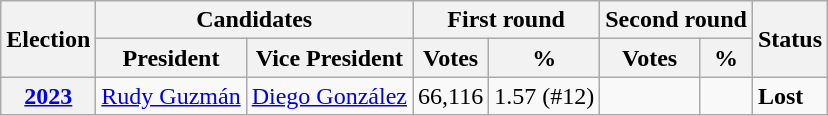<table class="wikitable" style=text-align:left;">
<tr>
<th rowspan=2>Election</th>
<th colspan=2>Candidates</th>
<th colspan=2>First round</th>
<th colspan=2>Second round</th>
<th rowspan=2>Status</th>
</tr>
<tr>
<th>President</th>
<th>Vice President</th>
<th>Votes</th>
<th>%</th>
<th>Votes</th>
<th>%</th>
</tr>
<tr>
<th><a href='#'>2023</a></th>
<td><a href='#'>Rudy Guzmán</a></td>
<td><a href='#'>Diego González</a></td>
<td>66,116</td>
<td>1.57 (#12)</td>
<td></td>
<td></td>
<td><strong>Lost</strong> </td>
</tr>
</table>
